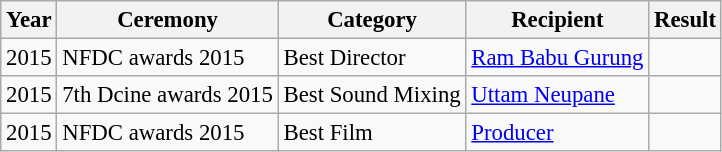<table class="wikitable" style="font-size:95%;">
<tr>
<th>Year</th>
<th>Ceremony</th>
<th>Category</th>
<th>Recipient</th>
<th>Result</th>
</tr>
<tr>
<td>2015</td>
<td>NFDC awards 2015</td>
<td>Best Director</td>
<td><a href='#'>Ram Babu Gurung</a></td>
<td></td>
</tr>
<tr>
<td>2015</td>
<td>7th Dcine awards 2015</td>
<td>Best Sound Mixing</td>
<td><a href='#'>Uttam Neupane</a></td>
<td></td>
</tr>
<tr>
<td>2015</td>
<td>NFDC awards 2015</td>
<td>Best Film</td>
<td><a href='#'>Producer</a></td>
<td></td>
</tr>
</table>
